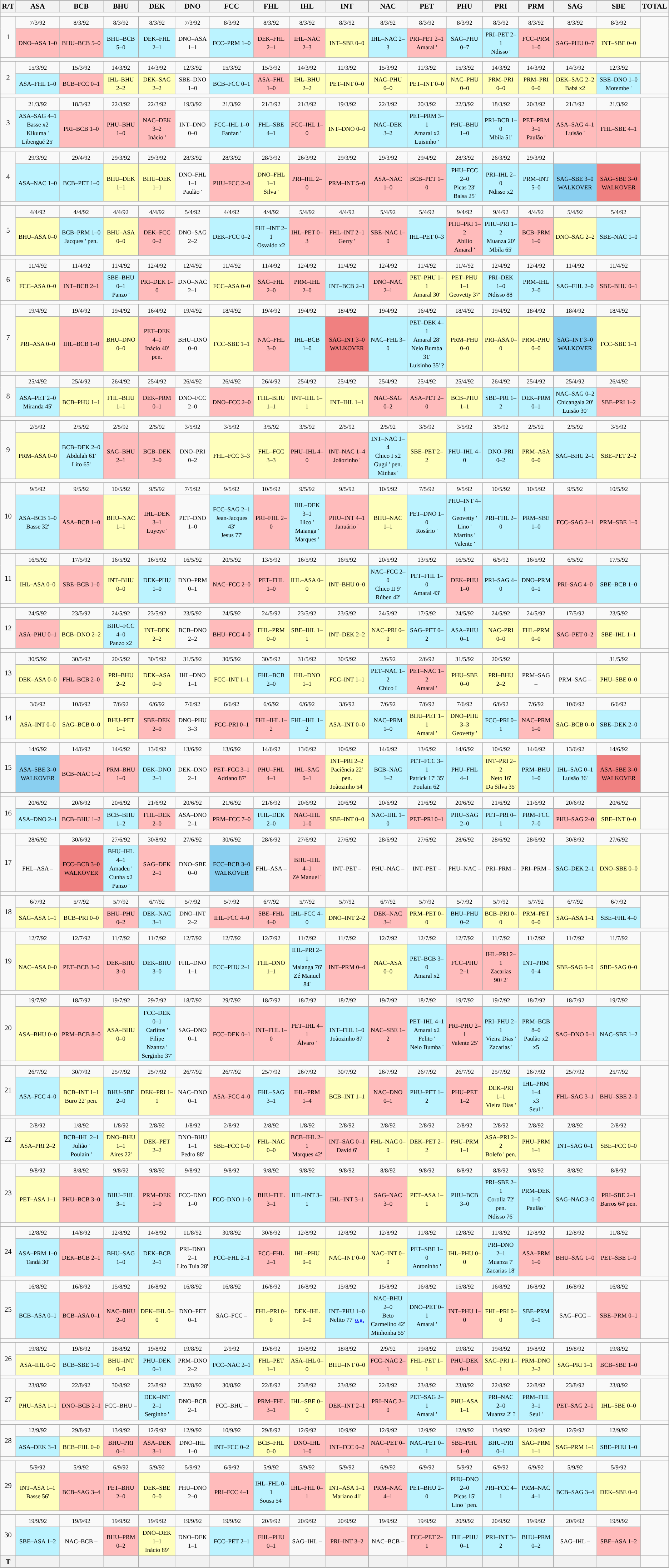<table class="wikitable">
<tr style="font-size: 85%;">
<th scope="col" rowspan="2">R/T</th>
</tr>
<tr style="font-size: 85%;">
<th style="width: 90px" colspan="1">ASA</th>
<th style="width: 90px" colspan="1">BCB</th>
<th style="width: 90px" colspan="1">BHU</th>
<th style="width: 90px" colspan="1">DEK</th>
<th style="width: 90px" colspan="1">DNO</th>
<th style="width: 90px" colspan="1">FCC</th>
<th style="width: 90px" colspan="1">FHL</th>
<th style="width: 90px" colspan="1">IHL</th>
<th style="width: 90px" colspan="1">INT</th>
<th style="width: 90px" colspan="1">NAC</th>
<th style="width: 90px" colspan="1">PET</th>
<th style="width: 90px" colspan="1">PHU</th>
<th style="width: 90px" colspan="1">PRI</th>
<th style="width: 90px" colspan="1">PRM</th>
<th style="width: 90px" colspan="1">SAG</th>
<th style="width: 90px" colspan="1">SBE</th>
<th style="width: 30px" colspan="1">TOTAL</th>
</tr>
<tr>
<td colspan=18></td>
</tr>
<tr align=center style="font-size: 85%;">
<td rowspan=2>1</td>
<td><small>7/3/92</small></td>
<td><small>8/3/92</small></td>
<td><small>8/3/92</small></td>
<td><small>8/3/92</small></td>
<td><small>7/3/92</small></td>
<td><small>8/3/92</small></td>
<td><small>8/3/92</small></td>
<td><small>8/3/92</small></td>
<td><small>8/3/92</small></td>
<td><small>8/3/92</small></td>
<td><small>8/3/92</small></td>
<td><small>8/3/92</small></td>
<td><small>8/3/92</small></td>
<td><small>8/3/92</small></td>
<td><small>8/3/92</small></td>
<td><small>8/3/92</small></td>
<td rowspan=2></td>
</tr>
<tr align=center style="font-size: 85%;">
<td bgcolor=#ffbbbb><small>DNO–ASA 1–0</small></td>
<td bgcolor=#ffbbbb><small>BHU–BCB 5–0</small></td>
<td bgcolor=#bbf3ff><small>BHU–BCB 5–0</small></td>
<td bgcolor=#bbf3ff><small>DEK–FHL 2–1</small></td>
<td><small>DNO–ASA 1–1</small></td>
<td bgcolor=#bbf3ff><small>FCC–PRM 1–0</small></td>
<td bgcolor=#ffbbbb><small>DEK–FHL 2–1</small></td>
<td bgcolor=#ffbbbb><small>IHL–NAC 2–3</small></td>
<td bgcolor=#ffffbb><small>INT–SBE 0–0</small></td>
<td bgcolor=#bbf3ff><small>IHL–NAC 2–3</small></td>
<td bgcolor=#ffbbbb><small>PRI–PET 2–1<br>Amaral '</small></td>
<td bgcolor=#bbf3ff><small>SAG–PHU 0–7</small></td>
<td bgcolor=#bbf3ff><small>PRI–PET 2–1<br>Ndisso '</small></td>
<td bgcolor=#ffbbbb><small>FCC–PRM 1–0</small></td>
<td bgcolor=#ffbbbb><small>SAG–PHU 0–7</small></td>
<td bgcolor=#ffffbb><small>INT–SBE 0–0</small></td>
</tr>
<tr>
<td colspan=18></td>
</tr>
<tr align=center style="font-size: 85%;">
<td rowspan=2>2</td>
<td><small>15/3/92</small></td>
<td><small>15/3/92</small></td>
<td><small>14/3/92</small></td>
<td><small>14/3/92</small></td>
<td><small>12/3/92</small></td>
<td><small>15/3/92</small></td>
<td><small>15/3/92</small></td>
<td><small>14/3/92</small></td>
<td><small>11/3/92</small></td>
<td><small>15/3/92</small></td>
<td><small>11/3/92</small></td>
<td><small>15/3/92</small></td>
<td><small>14/3/92</small></td>
<td><small>14/3/92</small></td>
<td><small>14/3/92</small></td>
<td><small>12/3/92</small></td>
<td rowspan=2></td>
</tr>
<tr align=center style="font-size: 85%;">
<td bgcolor=#bbf3ff><small>ASA–FHL 1–0</small></td>
<td bgcolor=#ffbbbb><small>BCB–FCC 0–1</small></td>
<td bgcolor=#ffffbb><small>IHL–BHU 2–2</small></td>
<td bgcolor=#ffffbb><small>DEK–SAG 2–2</small></td>
<td><small>SBE–DNO 1–0</small></td>
<td bgcolor=#bbf3ff><small>BCB–FCC 0–1</small></td>
<td bgcolor=#ffbbbb><small>ASA–FHL 1–0</small></td>
<td bgcolor=#ffffbb><small>IHL–BHU 2–2</small></td>
<td bgcolor=#ffffbb><small>PET–INT 0–0</small></td>
<td bgcolor=#ffffbb><small>NAC–PHU 0–0</small></td>
<td bgcolor=#ffffbb><small>PET–INT 0–0</small></td>
<td bgcolor=#ffffbb><small>NAC–PHU 0–0</small></td>
<td bgcolor=#ffffbb><small>PRM–PRI 0–0</small></td>
<td bgcolor=#ffffbb><small>PRM–PRI 0–0</small></td>
<td bgcolor=#ffffbb><small>DEK–SAG 2–2<br>Babá x2</small></td>
<td bgcolor=#bbf3ff><small>SBE–DNO 1–0<br>Motembe '</small></td>
</tr>
<tr>
<td colspan=18></td>
</tr>
<tr align=center style="font-size: 85%;">
<td rowspan=2>3</td>
<td><small>21/3/92</small></td>
<td><small>18/3/92</small></td>
<td><small>22/3/92</small></td>
<td><small>22/3/92</small></td>
<td><small>19/3/92</small></td>
<td><small>21/3/92</small></td>
<td><small>21/3/92</small></td>
<td><small>21/3/92</small></td>
<td><small>19/3/92</small></td>
<td><small>22/3/92</small></td>
<td><small>20/3/92</small></td>
<td><small>22/3/92</small></td>
<td><small>18/3/92</small></td>
<td><small>20/3/92</small></td>
<td><small>21/3/92</small></td>
<td><small>21/3/92</small></td>
<td rowspan=2></td>
</tr>
<tr align=center style="font-size: 85%;">
<td bgcolor=#bbf3ff><small>ASA–SAG 4–1<br>Basse x2<br>Kikuma '<br>Libengué 25'</small></td>
<td bgcolor=#ffbbbb><small>PRI–BCB 1–0</small></td>
<td bgcolor=#ffbbbb><small>PHU–BHU 1–0</small></td>
<td bgcolor=#ffbbbb><small>NAC–DEK 3–2<br>Inácio '</small></td>
<td><small>INT–DNO 0–0</small></td>
<td bgcolor=#bbf3ff><small>FCC–IHL 1–0<br>Fanfan '</small></td>
<td bgcolor=#bbf3ff><small>FHL–SBE 4–1</small></td>
<td bgcolor=#ffbbbb><small>FCC–IHL 1–0</small></td>
<td bgcolor=#ffffbb><small>INT–DNO 0–0</small></td>
<td bgcolor=#bbf3ff><small>NAC–DEK 3–2</small></td>
<td bgcolor=#bbf3ff><small>PET–PRM 3–1<br>Amaral x2<br>Luisinho '</small></td>
<td bgcolor=#bbf3ff><small>PHU–BHU 1–0</small></td>
<td bgcolor=#bbf3ff><small>PRI–BCB 1–0<br>Mbila 51'</small></td>
<td bgcolor=#ffbbbb><small>PET–PRM 3–1<br>Paulão '</small></td>
<td bgcolor=#ffbbbb><small>ASA–SAG 4–1<br>Luisão '</small></td>
<td bgcolor=#ffbbbb><small>FHL–SBE 4–1</small></td>
</tr>
<tr>
<td colspan=18></td>
</tr>
<tr align=center style="font-size: 85%;">
<td rowspan=2>4</td>
<td><small>29/3/92</small></td>
<td><small>29/4/92</small></td>
<td><small>29/3/92</small></td>
<td><small>29/3/92</small></td>
<td><small>28/3/92</small></td>
<td><small>28/3/92</small></td>
<td><small>28/3/92</small></td>
<td><small>26/3/92</small></td>
<td><small>29/3/92</small></td>
<td><small>29/3/92</small></td>
<td><small>29/4/92</small></td>
<td><small>28/3/92</small></td>
<td><small>26/3/92</small></td>
<td><small>29/3/92</small></td>
<td><small></small></td>
<td><small></small></td>
<td rowspan=2></td>
</tr>
<tr align=center style="font-size: 85%;">
<td bgcolor=#bbf3ff><small>ASA–NAC 1–0</small></td>
<td bgcolor=#bbf3ff><small>BCB–PET 1–0</small></td>
<td bgcolor=#ffffbb><small>BHU–DEK 1–1</small></td>
<td bgcolor=#ffffbb><small>BHU–DEK 1–1</small></td>
<td><small>DNO–FHL 1–1<br>Paulão '</small></td>
<td bgcolor=#ffbbbb><small>PHU–FCC 2–0</small></td>
<td bgcolor=#ffffbb><small>DNO–FHL 1–1<br>Silva '</small></td>
<td bgcolor=#ffbbbb><small>PRI–IHL 2–0</small></td>
<td bgcolor=#ffbbbb><small>PRM–INT 5–0</small></td>
<td bgcolor=#ffbbbb><small>ASA–NAC 1–0</small></td>
<td bgcolor=#ffbbbb><small>BCB–PET 1–0</small></td>
<td bgcolor=#bbf3ff><small>PHU–FCC 2–0<br>Picas 23'<br>Balsa 25'</small></td>
<td bgcolor=#bbf3ff><small>PRI–IHL 2–0<br>Ndisso x2</small></td>
<td bgcolor=#bbf3ff><small>PRM–INT 5–0</small></td>
<td bgcolor=#89cff0><small>SAG–SBE 3–0<br>WALKOVER</small></td>
<td bgcolor=#f08080><small>SAG–SBE 3–0<br>WALKOVER</small></td>
</tr>
<tr>
<td colspan=18></td>
</tr>
<tr align=center style="font-size: 85%;">
<td rowspan=2>5</td>
<td><small>4/4/92</small></td>
<td><small>4/4/92</small></td>
<td><small>4/4/92</small></td>
<td><small>4/4/92</small></td>
<td><small>5/4/92</small></td>
<td><small>4/4/92</small></td>
<td><small>4/4/92</small></td>
<td><small>5/4/92</small></td>
<td><small>4/4/92</small></td>
<td><small>5/4/92</small></td>
<td><small>5/4/92</small></td>
<td><small>9/4/92</small></td>
<td><small>9/4/92</small></td>
<td><small>4/4/92</small></td>
<td><small>5/4/92</small></td>
<td><small>5/4/92</small></td>
<td rowspan=2></td>
</tr>
<tr align=center style="font-size: 85%;">
<td bgcolor=#ffffbb><small>BHU–ASA 0–0</small></td>
<td bgcolor=#bbf3ff><small>BCB–PRM 1–0<br>Jacques ' pen.</small></td>
<td bgcolor=#ffffbb><small>BHU–ASA 0–0</small></td>
<td bgcolor=#ffbbbb><small>DEK–FCC 0–2</small></td>
<td><small>DNO–SAG 2–2</small></td>
<td bgcolor=#bbf3ff><small>DEK–FCC 0–2</small></td>
<td bgcolor=#bbf3ff><small>FHL–INT 2–1<br>Osvaldo x2</small></td>
<td bgcolor=#ffbbbb><small>IHL–PET 0–3</small></td>
<td bgcolor=#ffbbbb><small>FHL–INT 2–1<br>Gerry '</small></td>
<td bgcolor=#ffbbbb><small>SBE–NAC 1–0</small></td>
<td bgcolor=#bbf3ff><small>IHL–PET 0–3</small></td>
<td bgcolor=#ffbbbb><small>PHU–PRI 1–2<br>Abílio Amaral '</small></td>
<td bgcolor=#bbf3ff><small>PHU–PRI 1–2<br>Muanza 20'<br>Mbila 65'</small></td>
<td bgcolor=#ffbbbb><small>BCB–PRM 1–0</small></td>
<td bgcolor=#ffffbb><small>DNO–SAG 2–2</small></td>
<td bgcolor=#bbf3ff><small>SBE–NAC 1–0</small></td>
</tr>
<tr>
<td colspan=18></td>
</tr>
<tr align=center style="font-size: 85%;">
<td rowspan=2>6</td>
<td><small>11/4/92</small></td>
<td><small>11/4/92</small></td>
<td><small>11/4/92</small></td>
<td><small>12/4/92</small></td>
<td><small>12/4/92</small></td>
<td><small>11/4/92</small></td>
<td><small>11/4/92</small></td>
<td><small>12/4/92</small></td>
<td><small>11/4/92</small></td>
<td><small>12/4/92</small></td>
<td><small>11/4/92</small></td>
<td><small>11/4/92</small></td>
<td><small>12/4/92</small></td>
<td><small>12/4/92</small></td>
<td><small>11/4/92</small></td>
<td><small>11/4/92</small></td>
<td rowspan=2></td>
</tr>
<tr align=center style="font-size: 85%;">
<td bgcolor=#ffffbb><small>FCC–ASA 0–0</small></td>
<td bgcolor=#ffbbbb><small>INT–BCB 2–1</small></td>
<td bgcolor=#bbf3ff><small>SBE–BHU 0–1<br>Panzo '</small></td>
<td bgcolor=#ffbbbb><small>PRI–DEK 1–0</small></td>
<td><small>DNO–NAC 2–1</small></td>
<td bgcolor=#ffffbb><small>FCC–ASA 0–0</small></td>
<td bgcolor=#ffbbbb><small>SAG–FHL 2–0</small></td>
<td bgcolor=#ffbbbb><small>PRM–IHL 2–0</small></td>
<td bgcolor=#bbf3ff><small>INT–BCB 2–1</small></td>
<td bgcolor=#ffbbbb><small>DNO–NAC 2–1</small></td>
<td bgcolor=#ffffbb><small>PET–PHU 1–1<br>Amaral 30'</small></td>
<td bgcolor=#ffffbb><small>PET–PHU 1–1<br>Geovetty 37'</small></td>
<td bgcolor=#bbf3ff><small>PRI–DEK 1–0<br>Ndisso 88'</small></td>
<td bgcolor=#bbf3ff><small>PRM–IHL 2–0</small></td>
<td bgcolor=#bbf3ff><small>SAG–FHL 2–0</small></td>
<td bgcolor=#ffbbbb><small>SBE–BHU 0–1</small></td>
</tr>
<tr>
<td colspan=18></td>
</tr>
<tr align=center style="font-size: 85%;">
<td rowspan=2>7</td>
<td><small>19/4/92</small></td>
<td><small>19/4/92</small></td>
<td><small>19/4/92</small></td>
<td><small>16/4/92</small></td>
<td><small>19/4/92</small></td>
<td><small>18/4/92</small></td>
<td><small>19/4/92</small></td>
<td><small>19/4/92</small></td>
<td><small>18/4/92</small></td>
<td><small>19/4/92</small></td>
<td><small>16/4/92</small></td>
<td><small>18/4/92</small></td>
<td><small>19/4/92</small></td>
<td><small>18/4/92</small></td>
<td><small>18/4/92</small></td>
<td><small>18/4/92</small></td>
<td rowspan=2></td>
</tr>
<tr align=center style="font-size: 85%;">
<td bgcolor=#ffffbb><small>PRI–ASA 0–0</small></td>
<td bgcolor=#ffbbbb><small>IHL–BCB 1–0</small></td>
<td bgcolor=#ffffbb><small>BHU–DNO 0–0</small></td>
<td bgcolor=#ffbbbb><small>PET–DEK 4–1<br>Inácio 40' pen.</small></td>
<td><small>BHU–DNO 0–0</small></td>
<td bgcolor=#ffffbb><small>FCC–SBE 1–1</small></td>
<td bgcolor=#ffbbbb><small>NAC–FHL 3–0</small></td>
<td bgcolor=#bbf3ff><small>IHL–BCB 1–0</small></td>
<td bgcolor=#f08080><small>SAG–INT 3–0<br>WALKOVER</small></td>
<td bgcolor=#bbf3ff><small>NAC–FHL 3–0</small></td>
<td bgcolor=#bbf3ff><small>PET–DEK 4–1<br>Amaral 28'<br>Nelo Bumba 31'<br>Luisinho 35' ?</small></td>
<td bgcolor=#ffffbb><small>PRM–PHU 0–0</small></td>
<td bgcolor=#ffffbb><small>PRI–ASA 0–0</small></td>
<td bgcolor=#ffffbb><small>PRM–PHU 0–0</small></td>
<td bgcolor=#89cff0><small>SAG–INT 3–0<br>WALKOVER</small></td>
<td bgcolor=#ffffbb><small>FCC–SBE 1–1</small></td>
</tr>
<tr>
<td colspan=18></td>
</tr>
<tr align=center style="font-size: 85%;">
<td rowspan=2>8</td>
<td><small>25/4/92</small></td>
<td><small>25/4/92</small></td>
<td><small>26/4/92</small></td>
<td><small>25/4/92</small></td>
<td><small>26/4/92</small></td>
<td><small>26/4/92</small></td>
<td><small>26/4/92</small></td>
<td><small>25/4/92</small></td>
<td><small>25/4/92</small></td>
<td><small>25/4/92</small></td>
<td><small>25/4/92</small></td>
<td><small>25/4/92</small></td>
<td><small>26/4/92</small></td>
<td><small>25/4/92</small></td>
<td><small>25/4/92</small></td>
<td><small>26/4/92</small></td>
<td rowspan=2></td>
</tr>
<tr align=center style="font-size: 85%;">
<td bgcolor=#bbf3ff><small>ASA–PET 2–0<br>Miranda 45'</small></td>
<td bgcolor=#ffffbb><small>BCB–PHU 1–1</small></td>
<td bgcolor=#ffffbb><small>FHL–BHU 1–1</small></td>
<td bgcolor=#ffbbbb><small>DEK–PRM 0–1</small></td>
<td><small>DNO–FCC 2–0</small></td>
<td bgcolor=#ffbbbb><small>DNO–FCC 2–0</small></td>
<td bgcolor=#ffffbb><small>FHL–BHU 1–1</small></td>
<td bgcolor=#ffffbb><small>INT–IHL 1–1</small></td>
<td bgcolor=#ffffbb><small>INT–IHL 1–1</small></td>
<td bgcolor=#ffbbbb><small>NAC–SAG 0–2</small></td>
<td bgcolor=#ffbbbb><small>ASA–PET 2–0</small></td>
<td bgcolor=#ffffbb><small>BCB–PHU 1–1</small></td>
<td bgcolor=#bbf3ff><small>SBE–PRI 1–2</small></td>
<td bgcolor=#bbf3ff><small>DEK–PRM 0–1</small></td>
<td bgcolor=#bbf3ff><small>NAC–SAG 0–2<br>Chicangala 20'<br>Luisão 30'</small></td>
<td bgcolor=#ffbbbb><small>SBE–PRI 1–2</small></td>
</tr>
<tr>
<td colspan=18></td>
</tr>
<tr align=center style="font-size: 85%;">
<td rowspan=2>9</td>
<td><small>2/5/92</small></td>
<td><small>2/5/92</small></td>
<td><small>2/5/92</small></td>
<td><small>2/5/92</small></td>
<td><small>3/5/92</small></td>
<td><small>3/5/92</small></td>
<td><small>3/5/92</small></td>
<td><small>3/5/92</small></td>
<td><small>2/5/92</small></td>
<td><small>2/5/92</small></td>
<td><small>3/5/92</small></td>
<td><small>3/5/92</small></td>
<td><small>3/5/92</small></td>
<td><small>2/5/92</small></td>
<td><small>2/5/92</small></td>
<td><small>3/5/92</small></td>
<td rowspan=2></td>
</tr>
<tr align=center style="font-size: 85%;">
<td bgcolor=#ffffbb><small>PRM–ASA 0–0</small></td>
<td bgcolor=#bbf3ff><small>BCB–DEK 2–0<br>Abdulah 61'<br>Lito 65'</small></td>
<td bgcolor=#ffbbbb><small>SAG–BHU 2–1</small></td>
<td bgcolor=#ffbbbb><small>BCB–DEK 2–0</small></td>
<td><small>DNO–PRI 0–2</small></td>
<td bgcolor=#ffffbb><small>FHL–FCC 3–3</small></td>
<td bgcolor=#ffffbb><small>FHL–FCC 3–3</small></td>
<td bgcolor=#ffbbbb><small>PHU–IHL 4–0</small></td>
<td bgcolor=#ffbbbb><small>INT–NAC 1–4<br>Joãozinho '</small></td>
<td bgcolor=#bbf3ff><small>INT–NAC 1–4<br>Chico I x2<br>Gugú ' pen.<br>Minhas '</small></td>
<td bgcolor=#ffffbb><small>SBE–PET 2–2</small></td>
<td bgcolor=#bbf3ff><small>PHU–IHL 4–0</small></td>
<td bgcolor=#bbf3ff><small>DNO–PRI 0–2</small></td>
<td bgcolor=#ffffbb><small>PRM–ASA 0–0</small></td>
<td bgcolor=#bbf3ff><small>SAG–BHU 2–1</small></td>
<td bgcolor=#ffffbb><small>SBE–PET 2–2</small></td>
</tr>
<tr>
<td colspan=18></td>
</tr>
<tr align=center style="font-size: 85%;">
<td rowspan=2>10</td>
<td><small>9/5/92</small></td>
<td><small>9/5/92</small></td>
<td><small>10/5/92</small></td>
<td><small>9/5/92</small></td>
<td><small>7/5/92</small></td>
<td><small>9/5/92</small></td>
<td><small>10/5/92</small></td>
<td><small>9/5/92</small></td>
<td><small>9/5/92</small></td>
<td><small>10/5/92</small></td>
<td><small>7/5/92</small></td>
<td><small>9/5/92</small></td>
<td><small>10/5/92</small></td>
<td><small>10/5/92</small></td>
<td><small>9/5/92</small></td>
<td><small>10/5/92</small></td>
<td rowspan=2></td>
</tr>
<tr align=center style="font-size: 85%;">
<td bgcolor=#bbf3ff><small>ASA–BCB 1–0<br>Basse 32'</small></td>
<td bgcolor=#ffbbbb><small>ASA–BCB 1–0</small></td>
<td bgcolor=#ffffbb><small>BHU–NAC 1–1</small></td>
<td bgcolor=#ffbbbb><small>IHL–DEK 3–1<br>Luyeye '</small></td>
<td><small>PET–DNO 1–0</small></td>
<td bgcolor=#bbf3ff><small>FCC–SAG 2–1<br>Jean-Jacques 43'<br>Jesus 77'</small></td>
<td bgcolor=#ffbbbb><small>PRI–FHL 2–0</small></td>
<td bgcolor=#bbf3ff><small>IHL–DEK 3–1<br>Ilico '<br>Maianga '<br>Marques '</small></td>
<td bgcolor=#ffbbbb><small>PHU–INT 4–1<br>Januário '</small></td>
<td bgcolor=#ffffbb><small>BHU–NAC 1–1</small></td>
<td bgcolor=#bbf3ff><small>PET–DNO 1–0<br>Rosário '</small></td>
<td bgcolor=#bbf3ff><small>PHU–INT 4–1<br>Geovetty '<br>Lino '<br>Martins '<br>Valente '</small></td>
<td bgcolor=#bbf3ff><small>PRI–FHL 2–0</small></td>
<td bgcolor=#bbf3ff><small>PRM–SBE 1–0</small></td>
<td bgcolor=#ffbbbb><small>FCC–SAG 2–1</small></td>
<td bgcolor=#ffbbbb><small>PRM–SBE 1–0</small></td>
</tr>
<tr>
<td colspan=18></td>
</tr>
<tr align=center style="font-size: 85%;">
<td rowspan=2>11</td>
<td><small>16/5/92</small></td>
<td><small>17/5/92</small></td>
<td><small>16/5/92</small></td>
<td><small>16/5/92</small></td>
<td><small>16/5/92</small></td>
<td><small>20/5/92</small></td>
<td><small>13/5/92</small></td>
<td><small>16/5/92</small></td>
<td><small>16/5/92</small></td>
<td><small>20/5/92</small></td>
<td><small>13/5/92</small></td>
<td><small>16/5/92</small></td>
<td><small>6/5/92</small></td>
<td><small>16/5/92</small></td>
<td><small>6/5/92</small></td>
<td><small>17/5/92</small></td>
<td rowspan=2></td>
</tr>
<tr align=center style="font-size: 85%;">
<td bgcolor=#ffffbb><small>IHL–ASA 0–0</small></td>
<td bgcolor=#ffbbbb><small>SBE–BCB 1–0</small></td>
<td bgcolor=#ffffbb><small>INT–BHU 0–0</small></td>
<td bgcolor=#bbf3ff><small>DEK–PHU 1–0</small></td>
<td><small>DNO–PRM 0–1</small></td>
<td bgcolor=#ffbbbb><small>NAC–FCC 2–0</small></td>
<td bgcolor=#ffbbbb><small>PET–FHL 1–0</small></td>
<td bgcolor=#ffffbb><small>IHL–ASA 0–0</small></td>
<td bgcolor=#ffffbb><small>INT–BHU 0–0</small></td>
<td bgcolor=#bbf3ff><small>NAC–FCC 2–0<br>Chico II 9'<br>Rúben 42'</small></td>
<td bgcolor=#bbf3ff><small>PET–FHL 1–0<br>Amaral 43'</small></td>
<td bgcolor=#ffbbbb><small>DEK–PHU 1–0</small></td>
<td bgcolor=#bbf3ff><small>PRI–SAG 4–0</small></td>
<td bgcolor=#bbf3ff><small>DNO–PRM 0–1</small></td>
<td bgcolor=#ffbbbb><small>PRI–SAG 4–0</small></td>
<td bgcolor=#bbf3ff><small>SBE–BCB 1–0</small></td>
</tr>
<tr>
<td colspan=18></td>
</tr>
<tr align=center style="font-size: 85%;">
<td rowspan=2>12</td>
<td><small>24/5/92</small></td>
<td><small>23/5/92</small></td>
<td><small>24/5/92</small></td>
<td><small>23/5/92</small></td>
<td><small>23/5/92</small></td>
<td><small>24/5/92</small></td>
<td><small>24/5/92</small></td>
<td><small>23/5/92</small></td>
<td><small>23/5/92</small></td>
<td><small>24/5/92</small></td>
<td><small>17/5/92</small></td>
<td><small>24/5/92</small></td>
<td><small>24/5/92</small></td>
<td><small>24/5/92</small></td>
<td><small>17/5/92</small></td>
<td><small>23/5/92</small></td>
<td rowspan=2></td>
</tr>
<tr align=center style="font-size: 85%;">
<td bgcolor=#ffbbbb><small>ASA–PHU 0–1</small></td>
<td bgcolor=#ffffbb><small>BCB–DNO 2–2</small></td>
<td bgcolor=#bbf3ff><small>BHU–FCC 4–0<br>Panzo x2</small></td>
<td bgcolor=#ffffbb><small>INT–DEK 2–2</small></td>
<td><small>BCB–DNO 2–2</small></td>
<td bgcolor=#ffbbbb><small>BHU–FCC 4–0</small></td>
<td bgcolor=#ffffbb><small>FHL–PRM 0–0</small></td>
<td bgcolor=#ffffbb><small>SBE–IHL 1–1</small></td>
<td bgcolor=#ffffbb><small>INT–DEK 2–2</small></td>
<td bgcolor=#ffffbb><small>NAC–PRI 0–0</small></td>
<td bgcolor=#bbf3ff><small>SAG–PET 0–2</small></td>
<td bgcolor=#bbf3ff><small>ASA–PHU 0–1</small></td>
<td bgcolor=#ffffbb><small>NAC–PRI 0–0</small></td>
<td bgcolor=#ffffbb><small>FHL–PRM 0–0</small></td>
<td bgcolor=#ffbbbb><small>SAG–PET 0–2</small></td>
<td bgcolor=#ffffbb><small>SBE–IHL 1–1</small></td>
</tr>
<tr>
<td colspan=18></td>
</tr>
<tr align=center style="font-size: 85%;">
<td rowspan=2>13</td>
<td><small>30/5/92</small></td>
<td><small>30/5/92</small></td>
<td><small>20/5/92</small></td>
<td><small>30/5/92</small></td>
<td><small>31/5/92</small></td>
<td><small>30/5/92</small></td>
<td><small>30/5/92</small></td>
<td><small>31/5/92</small></td>
<td><small>30/5/92</small></td>
<td><small>2/6/92</small></td>
<td><small>2/6/92</small></td>
<td><small>31/5/92</small></td>
<td><small>20/5/92</small></td>
<td><small></small></td>
<td><small></small></td>
<td><small>31/5/92</small></td>
<td rowspan=2></td>
</tr>
<tr align=center style="font-size: 85%;">
<td bgcolor=#ffffbb><small>DEK–ASA 0–0</small></td>
<td bgcolor=#ffbbbb><small>FHL–BCB 2–0</small></td>
<td bgcolor=#ffffbb><small>PRI–BHU 2–2</small></td>
<td bgcolor=#ffffbb><small>DEK–ASA 0–0</small></td>
<td><small>IHL–DNO 1–1</small></td>
<td bgcolor=#ffffbb><small>FCC–INT 1–1</small></td>
<td bgcolor=#bbf3ff><small>FHL–BCB 2–0</small></td>
<td bgcolor=#ffffbb><small>IHL–DNO 1–1</small></td>
<td bgcolor=#ffffbb><small>FCC–INT 1–1</small></td>
<td bgcolor=#bbf3ff><small>PET–NAC 1–2<br>Chico I</small></td>
<td bgcolor=#ffbbbb><small>PET–NAC 1–2<br>Amaral '</small></td>
<td bgcolor=#ffffbb><small>PHU–SBE 0–0</small></td>
<td bgcolor=#ffffbb><small>PRI–BHU 2–2</small></td>
<td bgcolor=><small>PRM–SAG –</small></td>
<td bgcolor=><small>PRM–SAG –</small></td>
<td bgcolor=#ffffbb><small>PHU–SBE 0–0</small></td>
</tr>
<tr>
<td colspan=18></td>
</tr>
<tr align=center style="font-size: 85%;">
<td rowspan=2>14</td>
<td><small>3/6/92</small></td>
<td><small>10/6/92</small></td>
<td><small>7/6/92</small></td>
<td><small>6/6/92</small></td>
<td><small>7/6/92</small></td>
<td><small>6/6/92</small></td>
<td><small>6/6/92</small></td>
<td><small>6/6/92</small></td>
<td><small>3/6/92</small></td>
<td><small>7/6/92</small></td>
<td><small>7/6/92</small></td>
<td><small>7/6/92</small></td>
<td><small>6/6/92</small></td>
<td><small>7/6/92</small></td>
<td><small>10/6/92</small></td>
<td><small>6/6/92</small></td>
<td rowspan=2></td>
</tr>
<tr align=center style="font-size: 85%;">
<td bgcolor=#ffffbb><small>ASA–INT 0–0</small></td>
<td bgcolor=#ffffbb><small>SAG–BCB 0–0</small></td>
<td bgcolor=#ffffbb><small>BHU–PET 1–1</small></td>
<td bgcolor=#ffbbbb><small>SBE–DEK 2–0</small></td>
<td><small>DNO–PHU 3–3</small></td>
<td bgcolor=#ffbbbb><small>FCC–PRI 0–1</small></td>
<td bgcolor=#ffbbbb><small>FHL–IHL 1–2</small></td>
<td bgcolor=#bbf3ff><small>FHL–IHL 1–2</small></td>
<td bgcolor=#ffffbb><small>ASA–INT 0–0</small></td>
<td bgcolor=#bbf3ff><small>NAC–PRM 1–0</small></td>
<td bgcolor=#ffffbb><small>BHU–PET 1–1<br>Amaral '</small></td>
<td bgcolor=#ffffbb><small>DNO–PHU 3–3<br>Geovetty '</small></td>
<td bgcolor=#bbf3ff><small>FCC–PRI 0–1</small></td>
<td bgcolor=#ffbbbb><small>NAC–PRM 1–0</small></td>
<td bgcolor=#ffffbb><small>SAG–BCB 0–0</small></td>
<td bgcolor=#bbf3ff><small>SBE–DEK 2–0</small></td>
</tr>
<tr>
<td colspan=18></td>
</tr>
<tr align=center style="font-size: 85%;">
<td rowspan=2>15</td>
<td><small>14/6/92</small></td>
<td><small>14/6/92</small></td>
<td><small>14/6/92</small></td>
<td><small>13/6/92</small></td>
<td><small>13/6/92</small></td>
<td><small>13/6/92</small></td>
<td><small>14/6/92</small></td>
<td><small>13/6/92</small></td>
<td><small>10/6/92</small></td>
<td><small>14/6/92</small></td>
<td><small>13/6/92</small></td>
<td><small>14/6/92</small></td>
<td><small>10/6/92</small></td>
<td><small>14/6/92</small></td>
<td><small>13/6/92</small></td>
<td><small>14/6/92</small></td>
<td rowspan=2></td>
</tr>
<tr align=center style="font-size: 85%;">
<td bgcolor=#89cff0><small>ASA–SBE 3–0<br>WALKOVER</small></td>
<td bgcolor=#ffbbbb><small>BCB–NAC 1–2</small></td>
<td bgcolor=#ffbbbb><small>PRM–BHU 1–0</small></td>
<td bgcolor=#bbf3ff><small>DEK–DNO 2–1</small></td>
<td><small>DEK–DNO 2–1</small></td>
<td bgcolor=#ffbbbb><small>PET–FCC 3–1<br>Adriano 87'</small></td>
<td bgcolor=#ffbbbb><small>PHU–FHL 4–1</small></td>
<td bgcolor=#ffbbbb><small>IHL–SAG 0–1</small></td>
<td bgcolor=#ffffbb><small>INT–PRI 2–2<br>Paciência 22' pen.<br>Joãozinho 54'</small></td>
<td bgcolor=#bbf3ff><small>BCB–NAC 1–2</small></td>
<td bgcolor=#bbf3ff><small>PET–FCC 3–1<br>Patrick 17' 35'<br>Poulain 62'</small></td>
<td bgcolor=#bbf3ff><small>PHU–FHL 4–1</small></td>
<td bgcolor=#ffffbb><small>INT–PRI 2–2<br>Neto 16'<br>Da Silva 35'</small></td>
<td bgcolor=#bbf3ff><small>PRM–BHU 1–0</small></td>
<td bgcolor=#bbf3ff><small>IHL–SAG 0–1<br>Luisão 36'</small></td>
<td bgcolor=#f08080><small>ASA–SBE 3–0<br>WALKOVER</small></td>
</tr>
<tr>
<td colspan=18></td>
</tr>
<tr align=center style="font-size: 85%;">
<td rowspan=2>16</td>
<td><small>20/6/92</small></td>
<td><small>20/6/92</small></td>
<td><small>20/6/92</small></td>
<td><small>21/6/92</small></td>
<td><small>20/6/92</small></td>
<td><small>21/6/92</small></td>
<td><small>21/6/92</small></td>
<td><small>20/6/92</small></td>
<td><small>20/6/92</small></td>
<td><small>20/6/92</small></td>
<td><small>21/6/92</small></td>
<td><small>20/6/92</small></td>
<td><small>21/6/92</small></td>
<td><small>21/6/92</small></td>
<td><small>20/6/92</small></td>
<td><small>20/6/92</small></td>
<td rowspan=2></td>
</tr>
<tr align=center style="font-size: 85%;">
<td bgcolor=#bbf3ff><small>ASA–DNO 2–1</small></td>
<td bgcolor=#ffbbbb><small>BCB–BHU 1–2</small></td>
<td bgcolor=#bbf3ff><small>BCB–BHU 1–2</small></td>
<td bgcolor=#ffbbbb><small>FHL–DEK 2–0</small></td>
<td><small>ASA–DNO 2–1</small></td>
<td bgcolor=#ffbbbb><small>PRM–FCC 7–0</small></td>
<td bgcolor=#bbf3ff><small>FHL–DEK 2–0</small></td>
<td bgcolor=#ffbbbb><small>NAC–IHL 1–0</small></td>
<td bgcolor=#ffffbb><small>SBE–INT 0–0</small></td>
<td bgcolor=#bbf3ff><small>NAC–IHL 1–0</small></td>
<td bgcolor=#ffbbbb><small>PET–PRI 0–1</small></td>
<td bgcolor=#bbf3ff><small>PHU–SAG 2–0</small></td>
<td bgcolor=#bbf3ff><small>PET–PRI 0–1</small></td>
<td bgcolor=#bbf3ff><small>PRM–FCC 7–0</small></td>
<td bgcolor=#ffbbbb><small>PHU–SAG 2–0</small></td>
<td bgcolor=#ffffbb><small>SBE–INT 0–0</small></td>
</tr>
<tr>
<td colspan=18></td>
</tr>
<tr align=center style="font-size: 85%;">
<td rowspan=2>17</td>
<td><small>28/6/92</small></td>
<td><small>30/6/92</small></td>
<td><small>27/6/92</small></td>
<td><small>30/8/92</small></td>
<td><small>27/6/92</small></td>
<td><small>30/6/92</small></td>
<td><small>28/6/92</small></td>
<td><small>27/6/92</small></td>
<td><small>27/6/92</small></td>
<td><small>28/6/92</small></td>
<td><small>27/6/92</small></td>
<td><small>28/6/92</small></td>
<td><small>28/6/92</small></td>
<td><small>28/6/92</small></td>
<td><small>30/8/92</small></td>
<td><small>27/6/92</small></td>
<td rowspan=2></td>
</tr>
<tr align=center style="font-size: 85%;">
<td bgcolor=><small>FHL–ASA –</small></td>
<td bgcolor=#f08080><small>FCC–BCB 3–0<br>WALKOVER</small></td>
<td bgcolor=#bbf3ff><small>BHU–IHL 4–1<br>Amadeu '<br>Cunha x2<br>Panzo '</small></td>
<td bgcolor=#ffbbbb><small>SAG–DEK 2–1</small></td>
<td><small>DNO–SBE 0–0</small></td>
<td bgcolor=#89cff0><small>FCC–BCB 3–0<br>WALKOVER</small></td>
<td bgcolor=><small>FHL–ASA –</small></td>
<td bgcolor=#ffbbbb><small>BHU–IHL 4–1<br>Zé Manuel '</small></td>
<td bgcolor=><small>INT–PET –</small></td>
<td bgcolor=><small>PHU–NAC –</small></td>
<td bgcolor=><small>INT–PET –</small></td>
<td bgcolor=><small>PHU–NAC –</small></td>
<td bgcolor=><small>PRI–PRM –</small></td>
<td bgcolor=><small>PRI–PRM –</small></td>
<td bgcolor=#bbf3ff><small>SAG–DEK 2–1</small></td>
<td bgcolor=#ffffbb><small>DNO–SBE 0–0</small></td>
</tr>
<tr>
<td colspan=18></td>
</tr>
<tr align=center style="font-size: 85%;">
<td rowspan=2>18</td>
<td><small>6/7/92</small></td>
<td><small>5/7/92</small></td>
<td><small>5/7/92</small></td>
<td><small>6/7/92</small></td>
<td><small>5/7/92</small></td>
<td><small>5/7/92</small></td>
<td><small>6/7/92</small></td>
<td><small>5/7/92</small></td>
<td><small>5/7/92</small></td>
<td><small>6/7/92</small></td>
<td><small>5/7/92</small></td>
<td><small>5/7/92</small></td>
<td><small>5/7/92</small></td>
<td><small>5/7/92</small></td>
<td><small>6/7/92</small></td>
<td><small>6/7/92</small></td>
<td rowspan=2></td>
</tr>
<tr align=center style="font-size: 85%;">
<td bgcolor=#ffffbb><small>SAG–ASA 1–1</small></td>
<td bgcolor=#ffffbb><small>BCB–PRI 0–0</small></td>
<td bgcolor=#ffbbbb><small>BHU–PHU 0–2</small></td>
<td bgcolor=#bbf3ff><small>DEK–NAC 3–1</small></td>
<td><small>DNO–INT 2–2</small></td>
<td bgcolor=#ffbbbb><small>IHL–FCC 4–0</small></td>
<td bgcolor=#ffbbbb><small>SBE–FHL 4–0</small></td>
<td bgcolor=#bbf3ff><small>IHL–FCC 4–0</small></td>
<td bgcolor=#ffffbb><small>DNO–INT 2–2</small></td>
<td bgcolor=#ffbbbb><small>DEK–NAC 3–1</small></td>
<td bgcolor=#ffffbb><small>PRM–PET 0–0</small></td>
<td bgcolor=#bbf3ff><small>BHU–PHU 0–2</small></td>
<td bgcolor=#ffffbb><small>BCB–PRI 0–0</small></td>
<td bgcolor=#ffffbb><small>PRM–PET 0–0</small></td>
<td bgcolor=#ffffbb><small>SAG–ASA 1–1</small></td>
<td bgcolor=#bbf3ff><small>SBE–FHL 4–0</small></td>
</tr>
<tr>
<td colspan=18></td>
</tr>
<tr align=center style="font-size: 85%;">
<td rowspan=2>19</td>
<td><small>12/7/92</small></td>
<td><small>12/7/92</small></td>
<td><small>11/7/92</small></td>
<td><small>11/7/92</small></td>
<td><small>12/7/92</small></td>
<td><small>12/7/92</small></td>
<td><small>12/7/92</small></td>
<td><small>11/7/92</small></td>
<td><small>11/7/92</small></td>
<td><small>12/7/92</small></td>
<td><small>12/7/92</small></td>
<td><small>12/7/92</small></td>
<td><small>11/7/92</small></td>
<td><small>11/7/92</small></td>
<td><small>11/7/92</small></td>
<td><small>11/7/92</small></td>
<td rowspan=2></td>
</tr>
<tr align=center style="font-size: 85%;">
<td bgcolor=#ffffbb><small>NAC–ASA 0–0</small></td>
<td bgcolor=#ffbbbb><small>PET–BCB 3–0</small></td>
<td bgcolor=#ffbbbb><small>DEK–BHU 3–0</small></td>
<td bgcolor=#bbf3ff><small>DEK–BHU 3–0</small></td>
<td><small>FHL–DNO 1–1</small></td>
<td bgcolor=#bbf3ff><small>FCC–PHU 2–1</small></td>
<td bgcolor=#ffffbb><small>FHL–DNO 1–1</small></td>
<td bgcolor=#bbf3ff><small>IHL–PRI 2–1<br>Maianga 76'<br>Zé Manuel 84'</small></td>
<td bgcolor=#ffbbbb><small>INT–PRM 0–4</small></td>
<td bgcolor=#ffffbb><small>NAC–ASA 0–0</small></td>
<td bgcolor=#bbf3ff><small>PET–BCB 3–0<br>Amaral x2</small></td>
<td bgcolor=#ffbbbb><small>FCC–PHU 2–1</small></td>
<td bgcolor=#ffbbbb><small>IHL–PRI 2–1<br>Zacarias 90+2'</small></td>
<td bgcolor=#bbf3ff><small>INT–PRM 0–4</small></td>
<td bgcolor=#ffffbb><small>SBE–SAG 0–0</small></td>
<td bgcolor=#ffffbb><small>SBE–SAG 0–0</small></td>
</tr>
<tr>
<td colspan=18></td>
</tr>
<tr align=center style="font-size: 85%;">
<td rowspan=2>20</td>
<td><small>19/7/92</small></td>
<td><small>18/7/92</small></td>
<td><small>19/7/92</small></td>
<td><small>29/7/92</small></td>
<td><small>18/7/92</small></td>
<td><small>29/7/92</small></td>
<td><small>18/7/92</small></td>
<td><small>18/7/92</small></td>
<td><small>18/7/92</small></td>
<td><small>19/7/92</small></td>
<td><small>18/7/92</small></td>
<td><small>19/7/92</small></td>
<td><small>19/7/92</small></td>
<td><small>18/7/92</small></td>
<td><small>18/7/92</small></td>
<td><small>19/7/92</small></td>
<td rowspan=2></td>
</tr>
<tr align=center style="font-size: 85%;">
<td bgcolor=#ffffbb><small>ASA–BHU 0–0</small></td>
<td bgcolor=#ffbbbb><small>PRM–BCB 8–0</small></td>
<td bgcolor=#ffffbb><small>ASA–BHU 0–0</small></td>
<td bgcolor=#bbf3ff><small>FCC–DEK 0–1<br>Carlitos '<br>Filipe Nzanza '<br>Serginho 37'</small></td>
<td><small>SAG–DNO 0–1</small></td>
<td bgcolor=#ffbbbb><small>FCC–DEK 0–1</small></td>
<td bgcolor=#ffbbbb><small>INT–FHL 1–0</small></td>
<td bgcolor=#ffbbbb><small>PET–IHL 4–1<br>Álvaro '</small></td>
<td bgcolor=#bbf3ff><small>INT–FHL 1–0<br>Joãozinho 87'</small></td>
<td bgcolor=#ffbbbb><small>NAC–SBE 1–2</small></td>
<td bgcolor=#bbf3ff><small>PET–IHL 4–1<br>Amaral x2<br>Felito '<br>Nelo Bumba '</small></td>
<td bgcolor=#ffbbbb><small>PRI–PHU 2–1<br>Valente 25'</small></td>
<td bgcolor=#bbf3ff><small>PRI–PHU 2–1<br>Vieira Dias '<br>Zacarias '</small></td>
<td bgcolor=#bbf3ff><small>PRM–BCB 8–0<br>Paulão x2<br> x5</small></td>
<td bgcolor=#ffbbbb><small>SAG–DNO 0–1</small></td>
<td bgcolor=#bbf3ff><small>NAC–SBE 1–2</small></td>
</tr>
<tr>
<td colspan=18></td>
</tr>
<tr align=center style="font-size: 85%;">
<td rowspan=2>21</td>
<td><small>26/7/92</small></td>
<td><small>30/7/92</small></td>
<td><small>25/7/92</small></td>
<td><small>25/7/92</small></td>
<td><small>26/7/92</small></td>
<td><small>26/7/92</small></td>
<td><small>25/7/92</small></td>
<td><small>26/7/92</small></td>
<td><small>30/7/92</small></td>
<td><small>26/7/92</small></td>
<td><small>26/7/92</small></td>
<td><small>26/7/92</small></td>
<td><small>25/7/92</small></td>
<td><small>26/7/92</small></td>
<td><small>25/7/92</small></td>
<td><small>25/7/92</small></td>
<td rowspan=2></td>
</tr>
<tr align=center style="font-size: 85%;">
<td bgcolor=#bbf3ff><small>ASA–FCC 4–0</small></td>
<td bgcolor=#ffffbb><small>BCB–INT 1–1<br>Buro 22' pen.</small></td>
<td bgcolor=#bbf3ff><small>BHU–SBE 2–0</small></td>
<td bgcolor=#ffffbb><small>DEK–PRI 1–1</small></td>
<td><small>NAC–DNO 0–1</small></td>
<td bgcolor=#ffbbbb><small>ASA–FCC 4–0</small></td>
<td bgcolor=#bbf3ff><small>FHL–SAG 3–1</small></td>
<td bgcolor=#ffbbbb><small>IHL–PRM 1–4</small></td>
<td bgcolor=#ffffbb><small>BCB–INT 1–1</small></td>
<td bgcolor=#ffbbbb><small>NAC–DNO 0–1</small></td>
<td bgcolor=#bbf3ff><small>PHU–PET 1–2</small></td>
<td bgcolor=#ffbbbb><small>PHU–PET 1–2</small></td>
<td bgcolor=#ffffbb><small>DEK–PRI 1–1<br>Vieira Dias '</small></td>
<td bgcolor=#bbf3ff><small>IHL–PRM 1–4<br> x3<br>Seul '</small></td>
<td bgcolor=#ffbbbb><small>FHL–SAG 3–1</small></td>
<td bgcolor=#ffbbbb><small>BHU–SBE 2–0</small></td>
</tr>
<tr>
<td colspan=18></td>
</tr>
<tr align=center style="font-size: 85%;">
<td rowspan=2>22</td>
<td><small>2/8/92</small></td>
<td><small>1/8/92</small></td>
<td><small>1/8/92</small></td>
<td><small>2/8/92</small></td>
<td><small>1/8/92</small></td>
<td><small>2/8/92</small></td>
<td><small>2/8/92</small></td>
<td><small>1/8/92</small></td>
<td><small>2/8/92</small></td>
<td><small>2/8/92</small></td>
<td><small>2/8/92</small></td>
<td><small>2/8/92</small></td>
<td><small>2/8/92</small></td>
<td><small>2/8/92</small></td>
<td><small>2/8/92</small></td>
<td><small>2/8/92</small></td>
<td rowspan=2></td>
</tr>
<tr align=center style="font-size: 85%;">
<td bgcolor=#ffffbb><small>ASA–PRI 2–2</small></td>
<td bgcolor=#bbf3ff><small>BCB–IHL 2–1<br>Julião '<br>Poulain '</small></td>
<td bgcolor=#ffffbb><small>DNO–BHU 1–1<br>Aires 22'</small></td>
<td bgcolor=#ffffbb><small>DEK–PET 2–2</small></td>
<td><small>DNO–BHU 1–1<br>Pedro 88'</small></td>
<td bgcolor=#ffffbb><small>SBE–FCC 0–0</small></td>
<td bgcolor=#ffffbb><small>FHL–NAC 0–0</small></td>
<td bgcolor=#ffbbbb><small>BCB–IHL 2–1<br>Marques 42'</small></td>
<td bgcolor=#ffbbbb><small>INT–SAG 0–1<br>David 6'</small></td>
<td bgcolor=#ffffbb><small>FHL–NAC 0–0</small></td>
<td bgcolor=#ffffbb><small>DEK–PET 2–2</small></td>
<td bgcolor=#ffffbb><small>PHU–PRM 1–1</small></td>
<td bgcolor=#ffffbb><small>ASA–PRI 2–2<br>Bolefo ' pen.</small></td>
<td bgcolor=#ffffbb><small>PHU–PRM 1–1</small></td>
<td bgcolor=#bbf3ff><small>INT–SAG 0–1</small></td>
<td bgcolor=#ffffbb><small>SBE–FCC 0–0</small></td>
</tr>
<tr>
<td colspan=18></td>
</tr>
<tr align=center style="font-size: 85%;">
<td rowspan=2>23</td>
<td><small>9/8/92</small></td>
<td><small>8/8/92</small></td>
<td><small>9/8/92</small></td>
<td><small>9/8/92</small></td>
<td><small>9/8/92</small></td>
<td><small>9/8/92</small></td>
<td><small>9/8/92</small></td>
<td><small>9/8/92</small></td>
<td><small>9/8/92</small></td>
<td><small>8/8/92</small></td>
<td><small>9/8/92</small></td>
<td><small>8/8/92</small></td>
<td><small>8/8/92</small></td>
<td><small>9/8/92</small></td>
<td><small>8/8/92</small></td>
<td><small>8/8/92</small></td>
<td rowspan=2></td>
</tr>
<tr align=center style="font-size: 85%;">
<td bgcolor=#ffffbb><small>PET–ASA 1–1</small></td>
<td bgcolor=#ffbbbb><small>PHU–BCB 3–0</small></td>
<td bgcolor=#bbf3ff><small>BHU–FHL 3–1</small></td>
<td bgcolor=#ffbbbb><small>PRM–DEK 1–0</small></td>
<td><small>FCC–DNO 1–0</small></td>
<td bgcolor=#bbf3ff><small>FCC–DNO 1–0</small></td>
<td bgcolor=#ffbbbb><small>BHU–FHL 3–1</small></td>
<td bgcolor=#bbf3ff><small>IHL–INT 3–1</small></td>
<td bgcolor=#ffbbbb><small>IHL–INT 3–1</small></td>
<td bgcolor=#ffbbbb><small>SAG–NAC 3–0</small></td>
<td bgcolor=#ffffbb><small>PET–ASA 1–1</small></td>
<td bgcolor=#bbf3ff><small>PHU–BCB 3–0</small></td>
<td bgcolor=#bbf3ff><small>PRI–SBE 2–1<br>Corolla 72' pen.<br>Ndisso 76'</small></td>
<td bgcolor=#bbf3ff><small>PRM–DEK 1–0<br>Paulão '</small></td>
<td bgcolor=#bbf3ff><small>SAG–NAC 3–0</small></td>
<td bgcolor=#ffbbbb><small>PRI–SBE 2–1<br>Barros 64' pen.</small></td>
</tr>
<tr>
<td colspan=18></td>
</tr>
<tr align=center style="font-size: 85%;">
<td rowspan=2>24</td>
<td><small>12/8/92</small></td>
<td><small>14/8/92</small></td>
<td><small>12/8/92</small></td>
<td><small>14/8/92</small></td>
<td><small>11/8/92</small></td>
<td><small>30/8/92</small></td>
<td><small>30/8/92</small></td>
<td><small>12/8/92</small></td>
<td><small>12/8/92</small></td>
<td><small>12/8/92</small></td>
<td><small>11/8/92</small></td>
<td><small>12/8/92</small></td>
<td><small>11/8/92</small></td>
<td><small>12/8/92</small></td>
<td><small>12/8/92</small></td>
<td><small>11/8/92</small></td>
<td rowspan=2></td>
</tr>
<tr align=center style="font-size: 85%;">
<td bgcolor=#bbf3ff><small>ASA–PRM 1–0<br>Tandá 30'</small></td>
<td bgcolor=#ffbbbb><small>DEK–BCB 2–1</small></td>
<td bgcolor=#bbf3ff><small>BHU–SAG 1–0</small></td>
<td bgcolor=#bbf3ff><small>DEK–BCB 2–1</small></td>
<td><small>PRI–DNO 2–1<br>Lito Tuia 28'</small></td>
<td bgcolor=#bbf3ff><small>FCC–FHL 2–1</small></td>
<td bgcolor=#ffbbbb><small>FCC–FHL 2–1</small></td>
<td bgcolor=#ffffbb><small>IHL–PHU 0–0</small></td>
<td bgcolor=#ffffbb><small>NAC–INT 0–0</small></td>
<td bgcolor=#ffffbb><small>NAC–INT 0–0</small></td>
<td bgcolor=#bbf3ff><small>PET–SBE 1–0<br>Antoninho '</small></td>
<td bgcolor=#ffffbb><small>IHL–PHU 0–0</small></td>
<td bgcolor=#bbf3ff><small>PRI–DNO 2–1<br>Muanza 7'<br>Zacarias 18'</small></td>
<td bgcolor=#ffbbbb><small>ASA–PRM 1–0</small></td>
<td bgcolor=#ffbbbb><small>BHU–SAG 1–0</small></td>
<td bgcolor=#ffbbbb><small>PET–SBE 1–0</small></td>
</tr>
<tr>
<td colspan=18></td>
</tr>
<tr align=center style="font-size: 85%;">
<td rowspan=2>25</td>
<td><small>16/8/92</small></td>
<td><small>16/8/92</small></td>
<td><small>15/8/92</small></td>
<td><small>16/8/92</small></td>
<td><small>16/8/92</small></td>
<td><small>16/8/92</small></td>
<td><small>16/8/92</small></td>
<td><small>16/8/92</small></td>
<td><small>15/8/92</small></td>
<td><small>15/8/92</small></td>
<td><small>16/8/92</small></td>
<td><small>15/8/92</small></td>
<td><small>16/8/92</small></td>
<td><small>16/8/92</small></td>
<td><small>16/8/92</small></td>
<td><small>16/8/92</small></td>
<td rowspan=2></td>
</tr>
<tr align=center style="font-size: 85%;">
<td bgcolor=#bbf3ff><small>BCB–ASA 0–1</small></td>
<td bgcolor=#ffbbbb><small>BCB–ASA 0–1</small></td>
<td bgcolor=#ffbbbb><small>NAC–BHU 2–0</small></td>
<td bgcolor=#ffffbb><small>DEK–IHL 0–0</small></td>
<td><small>DNO–PET 0–1</small></td>
<td bgcolor=><small>SAG–FCC –</small></td>
<td bgcolor=#ffffbb><small>FHL–PRI 0–0</small></td>
<td bgcolor=#ffffbb><small>DEK–IHL 0–0</small></td>
<td bgcolor=#bbf3ff><small>INT–PHU 1–0<br>Nelito 77' <a href='#'>o.g.</a></small></td>
<td bgcolor=#bbf3ff><small>NAC–BHU 2–0<br>Beto Carmelino 42'<br>Minhonha 55'</small></td>
<td bgcolor=#bbf3ff><small>DNO–PET 0–1<br>Amaral '</small></td>
<td bgcolor=#ffbbbb><small>INT–PHU 1–0</small></td>
<td bgcolor=#ffffbb><small>FHL–PRI 0–0</small></td>
<td bgcolor=#bbf3ff><small>SBE–PRM 0–1</small></td>
<td bgcolor=><small>SAG–FCC –</small></td>
<td bgcolor=#ffbbbb><small>SBE–PRM 0–1</small></td>
</tr>
<tr>
<td colspan=18></td>
</tr>
<tr align=center style="font-size: 85%;">
<td rowspan=2>26</td>
<td><small>19/8/92</small></td>
<td><small>19/8/92</small></td>
<td><small>18/8/92</small></td>
<td><small>19/8/92</small></td>
<td><small>19/8/92</small></td>
<td><small>2/9/92</small></td>
<td><small>19/8/92</small></td>
<td><small>19/8/92</small></td>
<td><small>18/8/92</small></td>
<td><small>2/9/92</small></td>
<td><small>19/8/92</small></td>
<td><small>19/8/92</small></td>
<td><small>19/8/92</small></td>
<td><small>19/8/92</small></td>
<td><small>19/8/92</small></td>
<td><small>19/8/92</small></td>
<td rowspan=2></td>
</tr>
<tr align=center style="font-size: 85%;">
<td bgcolor=#ffffbb><small>ASA–IHL 0–0</small></td>
<td bgcolor=#bbf3ff><small>BCB–SBE 1–0</small></td>
<td bgcolor=#ffffbb><small>BHU–INT 0–0</small></td>
<td bgcolor=#bbf3ff><small>PHU–DEK 0–1</small></td>
<td><small>PRM–DNO 2–2</small></td>
<td bgcolor=#bbf3ff><small>FCC–NAC 2–1</small></td>
<td bgcolor=#ffffbb><small>FHL–PET 1–1</small></td>
<td bgcolor=#ffffbb><small>ASA–IHL 0–0</small></td>
<td bgcolor=#ffffbb><small>BHU–INT 0–0</small></td>
<td bgcolor=#ffbbbb><small>FCC–NAC 2–1</small></td>
<td bgcolor=#ffffbb><small>FHL–PET 1–1</small></td>
<td bgcolor=#ffbbbb><small>PHU–DEK 0–1</small></td>
<td bgcolor=#ffffbb><small>SAG–PRI 1–1</small></td>
<td bgcolor=#ffffbb><small>PRM–DNO 2–2</small></td>
<td bgcolor=#ffffbb><small>SAG–PRI 1–1</small></td>
<td bgcolor=#ffbbbb><small>BCB–SBE 1–0</small></td>
</tr>
<tr>
<td colspan=18></td>
</tr>
<tr align=center style="font-size: 85%;">
<td rowspan=2>27</td>
<td><small>23/8/92</small></td>
<td><small>22/8/92</small></td>
<td><small>30/8/92</small></td>
<td><small>23/8/92</small></td>
<td><small>22/8/92</small></td>
<td><small>30/8/92</small></td>
<td><small>22/8/92</small></td>
<td><small>23/8/92</small></td>
<td><small>23/8/92</small></td>
<td><small>22/8/92</small></td>
<td><small>23/8/92</small></td>
<td><small>23/8/92</small></td>
<td><small>22/8/92</small></td>
<td><small>22/8/92</small></td>
<td><small>23/8/92</small></td>
<td><small>23/8/92</small></td>
<td rowspan=2></td>
</tr>
<tr align=center style="font-size: 85%;">
<td bgcolor=#ffffbb><small>PHU–ASA 1–1</small></td>
<td bgcolor=#ffbbbb><small>DNO–BCB 2–1</small></td>
<td bgcolor=><small>FCC–BHU –</small></td>
<td bgcolor=#bbf3ff><small>DEK–INT 2–1<br>Serginho '</small></td>
<td><small>DNO–BCB 2–1</small></td>
<td bgcolor=><small>FCC–BHU –</small></td>
<td bgcolor=#ffbbbb><small>PRM–FHL 3–1</small></td>
<td bgcolor=#ffffbb><small>IHL–SBE 0–0</small></td>
<td bgcolor=#ffbbbb><small>DEK–INT 2–1</small></td>
<td bgcolor=#ffbbbb><small>PRI–NAC 2–0</small></td>
<td bgcolor=#bbf3ff><small>PET–SAG 2–1<br>Amaral '</small></td>
<td bgcolor=#ffffbb><small>PHU–ASA 1–1</small></td>
<td bgcolor=#bbf3ff><small>PRI–NAC 2–0<br>Muanza 2' ?</small></td>
<td bgcolor=#bbf3ff><small>PRM–FHL 3–1<br>Seul '</small></td>
<td bgcolor=#ffbbbb><small>PET–SAG 2–1</small></td>
<td bgcolor=#ffffbb><small>IHL–SBE 0–0</small></td>
</tr>
<tr>
<td colspan=18></td>
</tr>
<tr align=center style="font-size: 85%;">
<td rowspan=2>28</td>
<td><small>12/9/92</small></td>
<td><small>29/8/92</small></td>
<td><small>13/9/92</small></td>
<td><small>12/9/92</small></td>
<td><small>12/9/92</small></td>
<td><small>10/9/92</small></td>
<td><small>29/8/92</small></td>
<td><small>12/9/92</small></td>
<td><small>10/9/92</small></td>
<td><small>12/9/92</small></td>
<td><small>12/9/92</small></td>
<td><small>12/9/92</small></td>
<td><small>13/9/92</small></td>
<td><small>12/9/92</small></td>
<td><small>12/9/92</small></td>
<td><small>12/9/92</small></td>
<td rowspan=2></td>
</tr>
<tr align=center style="font-size: 85%;">
<td bgcolor=#bbf3ff><small>ASA–DEK 3–1</small></td>
<td bgcolor=#ffffbb><small>BCB–FHL 0–0</small></td>
<td bgcolor=#ffbbbb><small>BHU–PRI 0–1</small></td>
<td bgcolor=#ffbbbb><small>ASA–DEK 3–1</small></td>
<td><small>DNO–IHL 1–0</small></td>
<td bgcolor=#bbf3ff><small>INT–FCC 0–2</small></td>
<td bgcolor=#ffffbb><small>BCB–FHL 0–0</small></td>
<td bgcolor=#ffbbbb><small>DNO–IHL 1–0</small></td>
<td bgcolor=#ffbbbb><small>INT–FCC 0–2</small></td>
<td bgcolor=#ffbbbb><small>NAC–PET 0–1</small></td>
<td bgcolor=#bbf3ff><small>NAC–PET 0–1</small></td>
<td bgcolor=#ffbbbb><small>SBE–PHU 1–0</small></td>
<td bgcolor=#bbf3ff><small>BHU–PRI 0–1</small></td>
<td bgcolor=#ffffbb><small>SAG–PRM 1–1</small></td>
<td bgcolor=#ffffbb><small>SAG–PRM 1–1</small></td>
<td bgcolor=#bbf3ff><small>SBE–PHU 1–0</small></td>
</tr>
<tr>
<td colspan=18></td>
</tr>
<tr align=center style="font-size: 85%;">
<td rowspan=2>29</td>
<td><small>5/9/92</small></td>
<td><small>5/9/92</small></td>
<td><small>6/9/92</small></td>
<td><small>5/9/92</small></td>
<td><small>5/9/92</small></td>
<td><small>6/9/92</small></td>
<td><small>5/9/92</small></td>
<td><small>5/9/92</small></td>
<td><small>5/9/92</small></td>
<td><small>6/9/92</small></td>
<td><small>6/9/92</small></td>
<td><small>5/9/92</small></td>
<td><small>6/9/92</small></td>
<td><small>6/9/92</small></td>
<td><small>5/9/92</small></td>
<td><small>5/9/92</small></td>
<td rowspan=2></td>
</tr>
<tr align=center style="font-size: 85%;">
<td bgcolor=#ffffbb><small>INT–ASA 1–1<br>Basse 56'</small></td>
<td bgcolor=#ffbbbb><small>BCB–SAG 3–4</small></td>
<td bgcolor=#ffbbbb><small>PET–BHU 2–0</small></td>
<td bgcolor=#ffffbb><small>DEK–SBE 0–0</small></td>
<td><small>PHU–DNO 2–0</small></td>
<td bgcolor=#ffbbbb><small>PRI–FCC 4–1</small></td>
<td bgcolor=#bbf3ff><small>IHL–FHL 0–1<br>Sousa 54'</small></td>
<td bgcolor=#ffbbbb><small>IHL–FHL 0–1</small></td>
<td bgcolor=#ffffbb><small>INT–ASA 1–1<br>Mariano 41'</small></td>
<td bgcolor=#ffbbbb><small>PRM–NAC 4–1</small></td>
<td bgcolor=#bbf3ff><small>PET–BHU 2–0</small></td>
<td bgcolor=#bbf3ff><small>PHU–DNO 2–0<br>Picas 15'<br>Lino ' pen.</small></td>
<td bgcolor=#bbf3ff><small>PRI–FCC 4–1</small></td>
<td bgcolor=#bbf3ff><small>PRM–NAC 4–1</small></td>
<td bgcolor=#bbf3ff><small>BCB–SAG 3–4</small></td>
<td bgcolor=#ffffbb><small>DEK–SBE 0–0</small></td>
</tr>
<tr>
<td colspan=18></td>
</tr>
<tr align=center style="font-size: 85%;">
<td rowspan=2>30</td>
<td><small>19/9/92</small></td>
<td><small>19/9/92</small></td>
<td><small>19/9/92</small></td>
<td><small>19/9/92</small></td>
<td><small>19/9/92</small></td>
<td><small>19/9/92</small></td>
<td><small>20/9/92</small></td>
<td><small>20/9/92</small></td>
<td><small>20/9/92</small></td>
<td><small>19/9/92</small></td>
<td><small>19/9/92</small></td>
<td><small>20/9/92</small></td>
<td><small>20/9/92</small></td>
<td><small>19/9/92</small></td>
<td><small>20/9/92</small></td>
<td><small>19/9/92</small></td>
<td rowspan=2></td>
</tr>
<tr align=center style="font-size: 85%;">
<td bgcolor=#bbf3ff><small>SBE–ASA 1–2</small></td>
<td bgcolor=><small>NAC–BCB –</small></td>
<td bgcolor=#ffbbbb><small>BHU–PRM 0–2</small></td>
<td bgcolor=#ffffbb><small>DNO–DEK 1–1<br>Inácio 89'</small></td>
<td><small>DNO–DEK 1–1</small></td>
<td bgcolor=#bbf3ff><small>FCC–PET 2–1</small></td>
<td bgcolor=#ffbbbb><small>FHL–PHU 0–1</small></td>
<td bgcolor=><small>SAG–IHL –</small></td>
<td bgcolor=#ffbbbb><small>PRI–INT 3–2</small></td>
<td bgcolor=><small>NAC–BCB –</small></td>
<td bgcolor=#ffbbbb><small>FCC–PET 2–1</small></td>
<td bgcolor=#bbf3ff><small>FHL–PHU 0–1</small></td>
<td bgcolor=#bbf3ff><small>PRI–INT 3–2</small></td>
<td bgcolor=#bbf3ff><small>BHU–PRM 0–2</small></td>
<td bgcolor=><small>SAG–IHL –</small></td>
<td bgcolor=#ffbbbb><small>SBE–ASA 1–2</small></td>
</tr>
<tr style="font-size: 85%;">
<th>T</th>
<th></th>
<th></th>
<th></th>
<th></th>
<th></th>
<th></th>
<th></th>
<th></th>
<th></th>
<th></th>
<th></th>
<th></th>
<th></th>
<th></th>
<th></th>
<th></th>
</tr>
</table>
